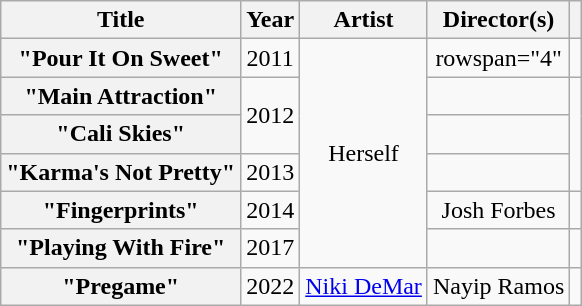<table class="wikitable plainrowheaders" style="text-align:center;">
<tr>
<th scope="col">Title</th>
<th scope="col">Year</th>
<th scope="col">Artist</th>
<th scope="col">Director(s)</th>
<th scope="col"></th>
</tr>
<tr>
<th scope="row">"Pour It On Sweet"</th>
<td>2011</td>
<td rowspan="6">Herself</td>
<td>rowspan="4" </td>
<td></td>
</tr>
<tr>
<th scope="row">"Main Attraction"</th>
<td rowspan="2">2012</td>
<td></td>
</tr>
<tr>
<th scope="row">"Cali Skies"</th>
<td></td>
</tr>
<tr>
<th scope="row">"Karma's Not Pretty"</th>
<td>2013</td>
<td></td>
</tr>
<tr>
<th scope="row">"Fingerprints"</th>
<td>2014</td>
<td>Josh Forbes</td>
<td></td>
</tr>
<tr>
<th scope="row">"Playing With Fire"</th>
<td>2017</td>
<td></td>
<td></td>
</tr>
<tr>
<th scope="row">"Pregame"</th>
<td>2022</td>
<td><a href='#'>Niki DeMar</a></td>
<td>Nayip Ramos</td>
<td></td>
</tr>
</table>
